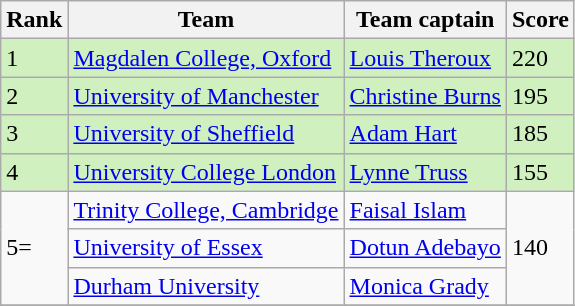<table class="wikitable">
<tr>
<th>Rank</th>
<th>Team</th>
<th>Team captain</th>
<th>Score</th>
</tr>
<tr bgcolor="#D0F0C0">
<td>1</td>
<td><a href='#'>Magdalen College, Oxford</a></td>
<td><a href='#'>Louis Theroux</a></td>
<td>220</td>
</tr>
<tr bgcolor="#D0F0C0">
<td>2</td>
<td><a href='#'>University of Manchester</a></td>
<td><a href='#'>Christine Burns</a></td>
<td>195</td>
</tr>
<tr bgcolor="#D0F0C0">
<td>3</td>
<td><a href='#'>University of Sheffield</a></td>
<td><a href='#'>Adam Hart</a></td>
<td>185</td>
</tr>
<tr bgcolor="#D0F0C0">
<td>4</td>
<td><a href='#'>University College London</a></td>
<td><a href='#'>Lynne Truss</a></td>
<td>155</td>
</tr>
<tr>
<td rowspan="3">5=</td>
<td><a href='#'>Trinity College, Cambridge</a></td>
<td><a href='#'>Faisal Islam</a></td>
<td rowspan="3">140</td>
</tr>
<tr>
<td><a href='#'>University of Essex</a></td>
<td><a href='#'>Dotun Adebayo</a></td>
</tr>
<tr>
<td><a href='#'>Durham University</a></td>
<td><a href='#'>Monica Grady</a></td>
</tr>
<tr>
</tr>
</table>
